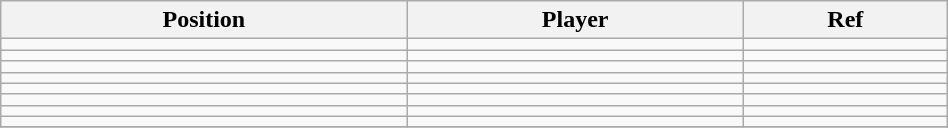<table class="wikitable sortable" style="width:50%; text-align:center; font-size:100%; text-align:left;">
<tr>
<th><strong>Position</strong></th>
<th><strong>Player</strong></th>
<th><strong>Ref</strong></th>
</tr>
<tr>
<td></td>
<td></td>
<td></td>
</tr>
<tr>
<td></td>
<td></td>
<td></td>
</tr>
<tr>
<td></td>
<td></td>
<td></td>
</tr>
<tr>
<td></td>
<td></td>
<td></td>
</tr>
<tr>
<td></td>
<td></td>
<td></td>
</tr>
<tr>
<td></td>
<td></td>
<td></td>
</tr>
<tr>
<td></td>
<td></td>
<td></td>
</tr>
<tr>
<td></td>
<td></td>
<td></td>
</tr>
<tr>
</tr>
</table>
